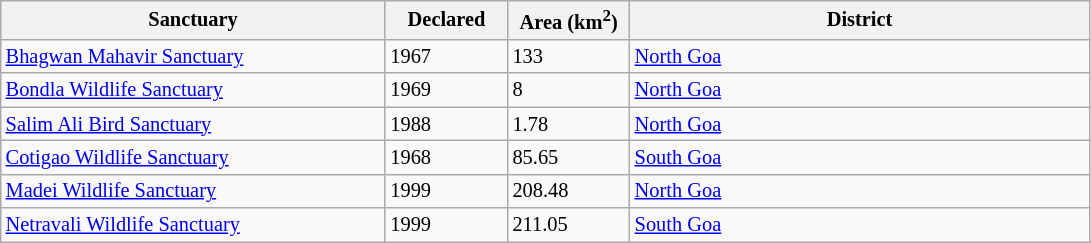<table class="wikitable sortable defaultcenter col1left col4left" style="font-size: 85%">
<tr>
<th scope="col" style="width: 250px;">Sanctuary</th>
<th scope="col" style="width: 75px;">Declared</th>
<th scope="col" style="width: 75px;">Area (km<sup>2</sup>)</th>
<th scope="col" style="width: 300px;">District</th>
</tr>
<tr>
<td><a href='#'>Bhagwan Mahavir Sanctuary</a></td>
<td>1967</td>
<td>133</td>
<td><a href='#'>North Goa</a></td>
</tr>
<tr>
<td><a href='#'>Bondla Wildlife Sanctuary</a></td>
<td>1969</td>
<td>8</td>
<td><a href='#'>North Goa</a></td>
</tr>
<tr>
<td><a href='#'>Salim Ali Bird Sanctuary</a></td>
<td>1988</td>
<td>1.78</td>
<td><a href='#'>North Goa</a></td>
</tr>
<tr>
<td><a href='#'>Cotigao Wildlife Sanctuary</a></td>
<td>1968</td>
<td>85.65</td>
<td><a href='#'>South Goa</a></td>
</tr>
<tr>
<td><a href='#'>Madei Wildlife Sanctuary</a></td>
<td>1999</td>
<td>208.48</td>
<td><a href='#'>North Goa</a></td>
</tr>
<tr>
<td><a href='#'>Netravali Wildlife Sanctuary</a></td>
<td>1999</td>
<td>211.05</td>
<td><a href='#'>South Goa</a></td>
</tr>
</table>
